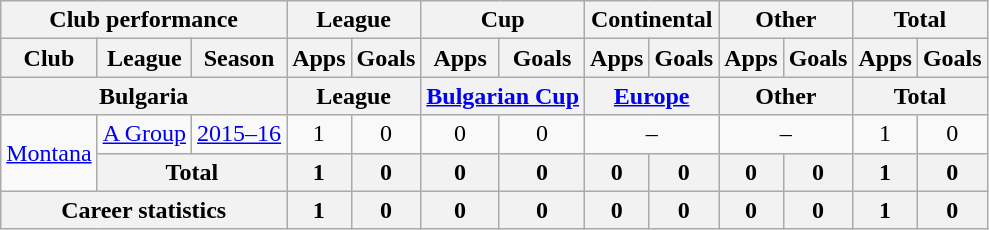<table class="wikitable" style="text-align: center">
<tr>
<th Colspan="3">Club performance</th>
<th Colspan="2">League</th>
<th Colspan="2">Cup</th>
<th Colspan="2">Continental</th>
<th Colspan="2">Other</th>
<th Colspan="3">Total</th>
</tr>
<tr>
<th>Club</th>
<th>League</th>
<th>Season</th>
<th>Apps</th>
<th>Goals</th>
<th>Apps</th>
<th>Goals</th>
<th>Apps</th>
<th>Goals</th>
<th>Apps</th>
<th>Goals</th>
<th>Apps</th>
<th>Goals</th>
</tr>
<tr>
<th Colspan="3">Bulgaria</th>
<th Colspan="2">League</th>
<th Colspan="2"><a href='#'>Bulgarian Cup</a></th>
<th Colspan="2"><a href='#'>Europe</a></th>
<th Colspan="2">Other</th>
<th Colspan="2">Total</th>
</tr>
<tr>
<td rowspan="2" valign="center"><a href='#'>Montana</a></td>
<td rowspan="1"><a href='#'>A Group</a></td>
<td><a href='#'>2015–16</a></td>
<td>1</td>
<td>0</td>
<td>0</td>
<td>0</td>
<td colspan="2">–</td>
<td colspan="2">–</td>
<td>1</td>
<td>0</td>
</tr>
<tr>
<th colspan=2>Total</th>
<th>1</th>
<th>0</th>
<th>0</th>
<th>0</th>
<th>0</th>
<th>0</th>
<th>0</th>
<th>0</th>
<th>1</th>
<th>0</th>
</tr>
<tr>
<th colspan="3">Career statistics</th>
<th>1</th>
<th>0</th>
<th>0</th>
<th>0</th>
<th>0</th>
<th>0</th>
<th>0</th>
<th>0</th>
<th>1</th>
<th>0</th>
</tr>
</table>
